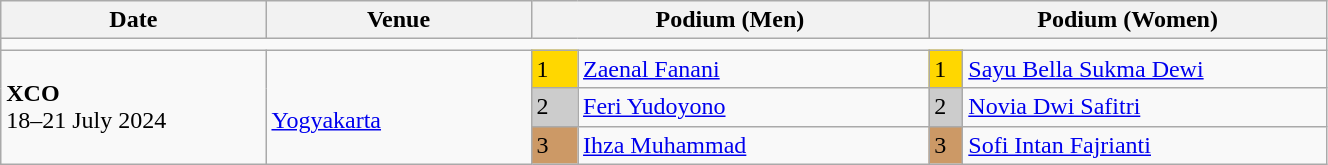<table class="wikitable" width=70%>
<tr>
<th>Date</th>
<th width=20%>Venue</th>
<th colspan=2 width=30%>Podium (Men)</th>
<th colspan=2 width=30%>Podium (Women)</th>
</tr>
<tr>
<td colspan=6></td>
</tr>
<tr>
<td rowspan=3><strong>XCO</strong> <br> 18–21 July 2024</td>
<td rowspan=3><br><a href='#'>Yogyakarta</a></td>
<td bgcolor=FFD700>1</td>
<td><a href='#'>Zaenal Fanani</a></td>
<td bgcolor=FFD700>1</td>
<td><a href='#'>Sayu Bella Sukma Dewi</a></td>
</tr>
<tr>
<td bgcolor=CCCCCC>2</td>
<td><a href='#'>Feri Yudoyono</a></td>
<td bgcolor=CCCCCC>2</td>
<td><a href='#'>Novia Dwi Safitri</a></td>
</tr>
<tr>
<td bgcolor=CC9966>3</td>
<td><a href='#'>Ihza Muhammad</a></td>
<td bgcolor=CC9966>3</td>
<td><a href='#'>Sofi Intan Fajrianti</a></td>
</tr>
</table>
